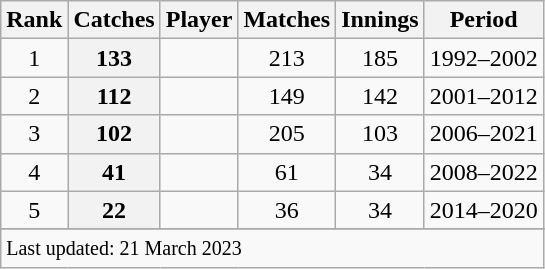<table class="wikitable plainrowheaders sortable">
<tr>
<th scope=col>Rank</th>
<th scope=col>Catches</th>
<th scope=col>Player</th>
<th scope=col>Matches</th>
<th scope=col>Innings</th>
<th scope=col>Period</th>
</tr>
<tr>
<td style="text-align:center">1</td>
<th scope=row style=text-align:center;>133</th>
<td></td>
<td style="text-align:center">213</td>
<td style="text-align:center">185</td>
<td>1992–2002</td>
</tr>
<tr>
<td style="text-align:center">2</td>
<th scope=row style=text-align:center;>112</th>
<td></td>
<td style="text-align:center">149</td>
<td style="text-align:center">142</td>
<td>2001–2012</td>
</tr>
<tr>
<td style="text-align:center">3</td>
<th scope=row style=text-align:center;>102</th>
<td></td>
<td style="text-align:center">205</td>
<td style="text-align:center">103</td>
<td>2006–2021</td>
</tr>
<tr>
<td style="text-align:center">4</td>
<th scope=row style=text-align:center;>41</th>
<td></td>
<td style="text-align:center">61</td>
<td style="text-align:center">34</td>
<td>2008–2022</td>
</tr>
<tr>
<td style="text-align:center">5</td>
<th scope=row style=text-align:center;>22</th>
<td></td>
<td style="text-align:center">36</td>
<td style="text-align:center">34</td>
<td>2014–2020</td>
</tr>
<tr>
</tr>
<tr class=sortbottom>
<td colspan=6><small>Last updated: 21 March 2023</small></td>
</tr>
</table>
